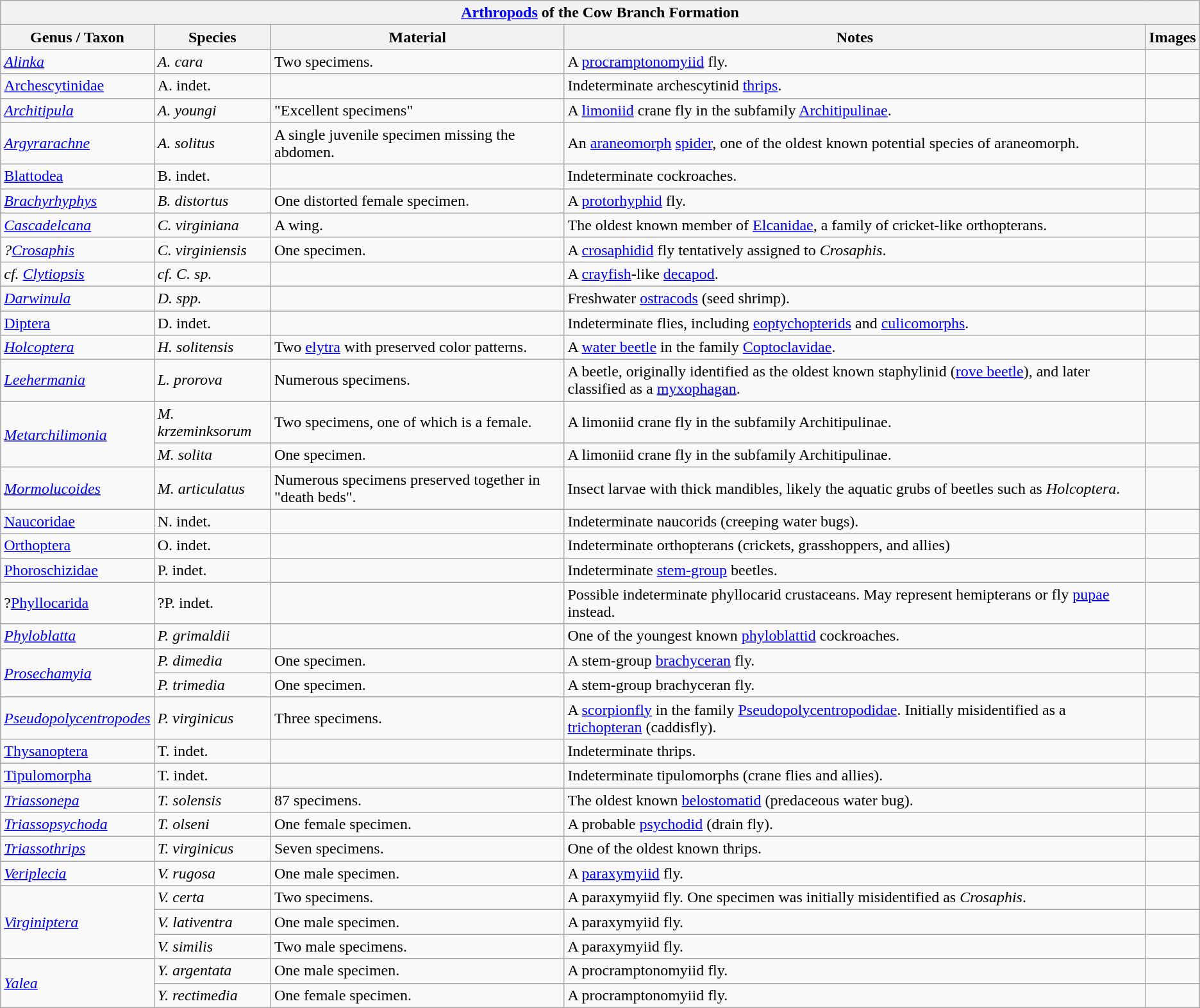<table class="wikitable" align="center">
<tr>
<th colspan="5" align="center"><strong><a href='#'>Arthropods</a> of the Cow Branch Formation</strong></th>
</tr>
<tr>
<th>Genus / Taxon</th>
<th>Species</th>
<th>Material</th>
<th>Notes</th>
<th>Images</th>
</tr>
<tr>
<td><em><a href='#'>Alinka</a></em></td>
<td><em>A. cara</em></td>
<td>Two specimens.<em></em></td>
<td>A <a href='#'>procramptonomyiid</a> fly.</td>
<td></td>
</tr>
<tr>
<td><a href='#'>Archescytinidae</a></td>
<td>A. indet.</td>
<td></td>
<td>Indeterminate archescytinid <a href='#'>thrips</a>.</td>
<td></td>
</tr>
<tr>
<td><em><a href='#'>Architipula</a></em></td>
<td><em>A. youngi</em></td>
<td>"Excellent specimens"</td>
<td>A <a href='#'>limoniid</a> crane fly in the subfamily <a href='#'>Architipulinae</a>.</td>
<td></td>
</tr>
<tr>
<td><em><a href='#'>Argyrarachne</a></em></td>
<td><em>A. solitus</em></td>
<td>A single juvenile specimen missing the abdomen.</td>
<td>An <a href='#'>araneomorph</a> <a href='#'>spider</a>, one of the oldest known potential species of araneomorph.</td>
<td></td>
</tr>
<tr>
<td><a href='#'>Blattodea</a></td>
<td>B. indet.</td>
<td></td>
<td>Indeterminate cockroaches.</td>
<td></td>
</tr>
<tr>
<td><em><a href='#'>Brachyrhyphys</a></em></td>
<td><em>B. distortus</em></td>
<td>One distorted female specimen.<em></em></td>
<td>A <a href='#'>protorhyphid</a> fly.</td>
<td></td>
</tr>
<tr>
<td><em><a href='#'>Cascadelcana</a></em></td>
<td><em>C. virginiana</em></td>
<td>A wing.<em></em></td>
<td>The oldest known member of <a href='#'>Elcanidae</a>, a family of cricket-like orthopterans.<em></em></td>
<td></td>
</tr>
<tr>
<td><em>?<a href='#'>Crosaphis</a></em></td>
<td><em>C. virginiensis</em></td>
<td>One specimen.<em></em></td>
<td>A <a href='#'>crosaphidid</a> fly tentatively assigned to <em>Crosaphis</em>.</td>
<td></td>
</tr>
<tr>
<td><em>cf. <a href='#'>Clytiopsis</a></em></td>
<td><em>cf. C. sp.</em></td>
<td></td>
<td>A <a href='#'>crayfish</a>-like <a href='#'>decapod</a>.</td>
<td></td>
</tr>
<tr>
<td><em><a href='#'>Darwinula</a></em></td>
<td><em>D. spp.</em></td>
<td></td>
<td>Freshwater <a href='#'>ostracods</a> (seed shrimp).</td>
<td></td>
</tr>
<tr>
<td><a href='#'>Diptera</a></td>
<td>D. indet.</td>
<td></td>
<td>Indeterminate flies, including <a href='#'>eoptychopterids</a> and <a href='#'>culicomorphs</a>.</td>
<td></td>
</tr>
<tr>
<td><em><a href='#'>Holcoptera</a></em></td>
<td><em>H. solitensis</em></td>
<td>Two <a href='#'>elytra</a> with preserved color patterns.<em></em></td>
<td>A <a href='#'>water beetle</a> in the family <a href='#'>Coptoclavidae</a>.<em></em></td>
<td></td>
</tr>
<tr>
<td><em><a href='#'>Leehermania</a></em></td>
<td><em>L. prorova</em></td>
<td>Numerous specimens.</td>
<td>A beetle, originally identified as the oldest known staphylinid (<a href='#'>rove beetle</a>), and later classified as a <a href='#'>myxophagan</a>.</td>
<td></td>
</tr>
<tr>
<td rowspan="2"><em><a href='#'>Metarchilimonia</a></em></td>
<td><em>M. krzeminksorum</em></td>
<td>Two specimens, one of which is a female.<em></em></td>
<td>A limoniid crane fly in the subfamily Architipulinae.</td>
<td></td>
</tr>
<tr>
<td><em>M. solita</em></td>
<td>One specimen.<em></em></td>
<td>A limoniid crane fly in the subfamily Architipulinae.</td>
<td></td>
</tr>
<tr>
<td><em><a href='#'>Mormolucoides</a></em></td>
<td><em>M. articulatus</em></td>
<td>Numerous specimens preserved together in "death beds".</td>
<td>Insect larvae with thick mandibles, likely the aquatic grubs of beetles such as <em>Holcoptera</em>.</td>
<td></td>
</tr>
<tr>
<td><a href='#'>Naucoridae</a></td>
<td>N. indet.</td>
<td></td>
<td>Indeterminate naucorids (creeping water bugs).</td>
<td></td>
</tr>
<tr>
<td><a href='#'>Orthoptera</a></td>
<td>O. indet.</td>
<td></td>
<td>Indeterminate orthopterans (crickets, grasshoppers, and allies)</td>
<td></td>
</tr>
<tr>
<td><a href='#'>Phoroschizidae</a></td>
<td>P. indet.</td>
<td></td>
<td>Indeterminate <a href='#'>stem-group</a> beetles.</td>
<td></td>
</tr>
<tr>
<td>?<a href='#'>Phyllocarida</a></td>
<td>?P. indet.</td>
<td></td>
<td>Possible indeterminate phyllocarid crustaceans. May represent hemipterans or fly <a href='#'>pupae</a> instead.</td>
<td></td>
</tr>
<tr>
<td><em><a href='#'>Phyloblatta</a></em></td>
<td><em>P. grimaldii</em></td>
<td></td>
<td>One of the youngest known <a href='#'>phyloblattid</a> cockroaches.</td>
<td></td>
</tr>
<tr>
<td rowspan="2"><em><a href='#'>Prosechamyia</a></em></td>
<td><em>P. dimedia</em></td>
<td>One specimen.<em></em></td>
<td>A stem-group <a href='#'>brachyceran</a> fly.</td>
<td></td>
</tr>
<tr>
<td><em>P. trimedia</em></td>
<td>One specimen.<em></em></td>
<td>A stem-group brachyceran fly.</td>
<td></td>
</tr>
<tr>
<td><em><a href='#'>Pseudopolycentropodes</a></em></td>
<td><em>P. virginicus</em></td>
<td>Three specimens.</td>
<td>A <a href='#'>scorpionfly</a> in the family <a href='#'>Pseudopolycentropodidae</a>. Initially misidentified as a <a href='#'>trichopteran</a> (caddisfly).</td>
<td></td>
</tr>
<tr>
<td><a href='#'>Thysanoptera</a></td>
<td>T. indet.</td>
<td></td>
<td>Indeterminate thrips.</td>
<td></td>
</tr>
<tr>
<td><a href='#'>Tipulomorpha</a></td>
<td>T. indet.</td>
<td></td>
<td>Indeterminate tipulomorphs (crane flies and allies).</td>
<td></td>
</tr>
<tr>
<td><em><a href='#'>Triassonepa</a></em></td>
<td><em>T. solensis</em></td>
<td>87 specimens.<em></em></td>
<td>The oldest known <a href='#'>belostomatid</a> (predaceous water bug).<em></em></td>
<td></td>
</tr>
<tr>
<td><em><a href='#'>Triassopsychoda</a></em></td>
<td><em>T. olseni</em></td>
<td>One female specimen.<em></em></td>
<td>A probable <a href='#'>psychodid</a> (drain fly).<em></em></td>
<td></td>
</tr>
<tr>
<td><em><a href='#'>Triassothrips</a></em></td>
<td><em>T. virginicus</em></td>
<td>Seven specimens.</td>
<td>One of the oldest known thrips.</td>
<td></td>
</tr>
<tr>
<td><em><a href='#'>Veriplecia</a></em></td>
<td><em>V. rugosa</em></td>
<td>One male specimen.<em></em></td>
<td>A <a href='#'>paraxymyiid</a> fly.</td>
<td></td>
</tr>
<tr>
<td rowspan="3"><em><a href='#'>Virginiptera</a></em></td>
<td><em>V. certa</em></td>
<td>Two specimens.<em></em></td>
<td>A paraxymyiid fly. One specimen was initially misidentified as <em>Crosaphis</em>.</td>
<td></td>
</tr>
<tr>
<td><em>V. lativentra</em></td>
<td>One male specimen.<em></em></td>
<td>A paraxymyiid fly.</td>
<td></td>
</tr>
<tr>
<td><em>V. similis</em></td>
<td>Two male specimens.<em></em></td>
<td>A paraxymyiid fly.</td>
<td></td>
</tr>
<tr>
<td rowspan="2"><em><a href='#'>Yalea</a></em></td>
<td><em>Y. argentata</em></td>
<td>One male specimen.</td>
<td>A procramptonomyiid fly.</td>
<td></td>
</tr>
<tr>
<td><em>Y. rectimedia</em></td>
<td>One female specimen.<em></em></td>
<td>A procramptonomyiid fly.</td>
<td></td>
</tr>
</table>
